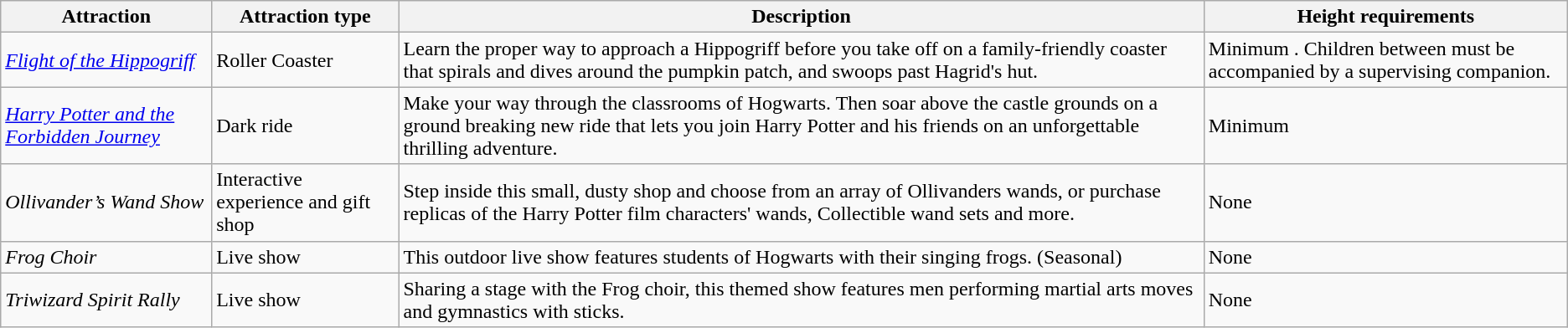<table class="wikitable sortable">
<tr>
<th>Attraction</th>
<th>Attraction type</th>
<th>Description</th>
<th>Height requirements</th>
</tr>
<tr>
<td><em><a href='#'>Flight of the Hippogriff</a></em></td>
<td>Roller Coaster</td>
<td>Learn the proper way to approach a Hippogriff before you take off on a family-friendly coaster that spirals and dives around the pumpkin patch, and swoops past Hagrid's hut.</td>
<td>Minimum . Children between  must be accompanied by a supervising companion.</td>
</tr>
<tr>
<td><em><a href='#'>Harry Potter and the Forbidden Journey</a></em></td>
<td>Dark ride</td>
<td>Make your way through the classrooms of Hogwarts. Then soar above the castle grounds on a ground breaking new ride that lets you join Harry Potter and his friends on an unforgettable thrilling adventure.</td>
<td>Minimum </td>
</tr>
<tr>
<td><em>Ollivander’s Wand Show</em></td>
<td>Interactive experience and gift shop</td>
<td>Step inside this small, dusty shop and choose from an array of Ollivanders wands, or purchase replicas of the Harry Potter film characters' wands, Collectible wand sets and more.</td>
<td>None</td>
</tr>
<tr>
<td><em>Frog Choir</em></td>
<td>Live show</td>
<td>This outdoor live show features students of Hogwarts with their singing frogs. (Seasonal)</td>
<td>None</td>
</tr>
<tr>
<td><em>Triwizard Spirit Rally</em></td>
<td>Live show</td>
<td>Sharing a stage with the Frog choir, this themed show features men performing martial arts moves and gymnastics with sticks.</td>
<td>None</td>
</tr>
</table>
